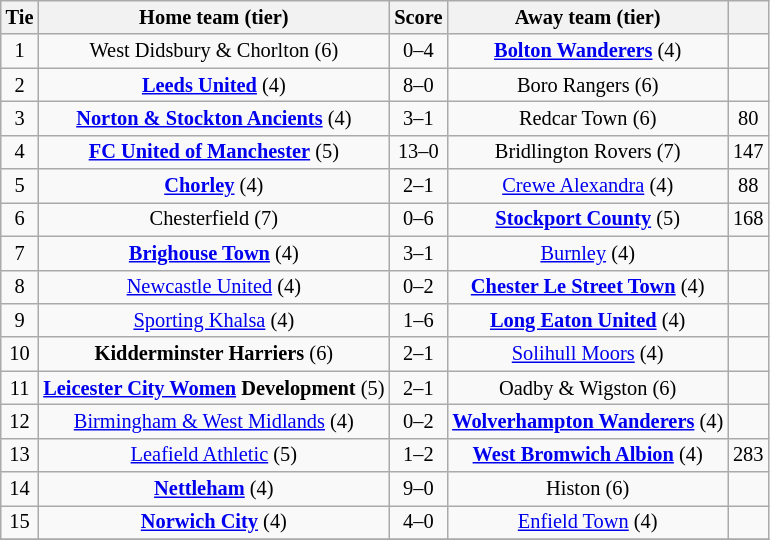<table class="wikitable" style="text-align:center; font-size:85%">
<tr>
<th>Tie</th>
<th>Home team (tier)</th>
<th>Score</th>
<th>Away team (tier)</th>
<th></th>
</tr>
<tr>
<td>1</td>
<td>West Didsbury & Chorlton (6)</td>
<td>0–4</td>
<td><strong><a href='#'>Bolton Wanderers</a></strong> (4)</td>
<td></td>
</tr>
<tr>
<td>2</td>
<td><strong><a href='#'>Leeds United</a></strong> (4)</td>
<td>8–0</td>
<td>Boro Rangers (6)</td>
<td></td>
</tr>
<tr>
<td>3</td>
<td><strong><a href='#'>Norton & Stockton Ancients</a></strong> (4)</td>
<td>3–1</td>
<td>Redcar Town (6)</td>
<td>80</td>
</tr>
<tr>
<td>4</td>
<td><strong><a href='#'>FC United of Manchester</a></strong> (5)</td>
<td>13–0</td>
<td>Bridlington Rovers (7)</td>
<td>147</td>
</tr>
<tr>
<td>5</td>
<td><strong><a href='#'>Chorley</a></strong> (4)</td>
<td>2–1</td>
<td><a href='#'>Crewe Alexandra</a> (4)</td>
<td>88</td>
</tr>
<tr>
<td>6</td>
<td>Chesterfield (7)</td>
<td>0–6</td>
<td><strong><a href='#'>Stockport County</a></strong> (5)</td>
<td>168</td>
</tr>
<tr>
<td>7</td>
<td><strong><a href='#'>Brighouse Town</a></strong> (4)</td>
<td>3–1</td>
<td><a href='#'>Burnley</a> (4)</td>
<td></td>
</tr>
<tr>
<td>8</td>
<td><a href='#'>Newcastle United</a> (4)</td>
<td>0–2</td>
<td><strong><a href='#'>Chester Le Street Town</a></strong> (4)</td>
<td></td>
</tr>
<tr>
<td>9</td>
<td><a href='#'>Sporting Khalsa</a> (4)</td>
<td>1–6</td>
<td><strong><a href='#'>Long Eaton United</a></strong> (4)</td>
<td></td>
</tr>
<tr>
<td>10</td>
<td><strong>Kidderminster Harriers</strong> (6)</td>
<td>2–1</td>
<td><a href='#'>Solihull Moors</a> (4)</td>
<td></td>
</tr>
<tr>
<td>11</td>
<td><strong><a href='#'>Leicester City Women</a> Development</strong> (5)</td>
<td>2–1</td>
<td>Oadby & Wigston (6)</td>
<td></td>
</tr>
<tr>
<td>12</td>
<td><a href='#'>Birmingham & West Midlands</a> (4)</td>
<td>0–2</td>
<td><strong><a href='#'>Wolverhampton Wanderers</a></strong> (4)</td>
<td></td>
</tr>
<tr>
<td>13</td>
<td><a href='#'>Leafield Athletic</a> (5)</td>
<td>1–2</td>
<td><strong><a href='#'>West Bromwich Albion</a></strong> (4)</td>
<td>283</td>
</tr>
<tr>
<td>14</td>
<td><strong><a href='#'>Nettleham</a></strong> (4)</td>
<td>9–0</td>
<td>Histon (6)</td>
<td></td>
</tr>
<tr>
<td>15</td>
<td><strong><a href='#'>Norwich City</a></strong> (4)</td>
<td>4–0</td>
<td><a href='#'>Enfield Town</a> (4)</td>
<td></td>
</tr>
<tr>
</tr>
</table>
